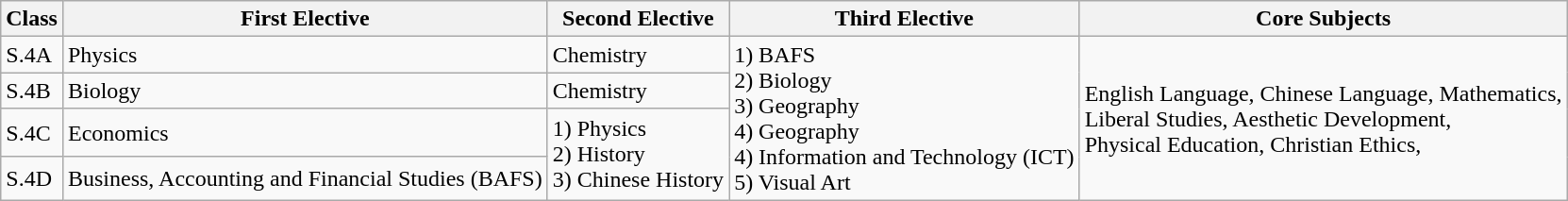<table class="wikitable">
<tr>
<th>Class</th>
<th>First Elective</th>
<th>Second Elective</th>
<th>Third Elective</th>
<th>Core Subjects</th>
</tr>
<tr>
<td>S.4A</td>
<td>Physics</td>
<td>Chemistry</td>
<td rowspan="4">1) BAFS<br>2) Biology<br>3) Geography<br>4) Geography<br>4) Information and Technology (ICT)<br>5) Visual Art</td>
<td rowspan="4">English Language, Chinese Language, Mathematics,<br>Liberal Studies, Aesthetic Development,<br>Physical Education, Christian Ethics,
<br></td>
</tr>
<tr>
<td>S.4B</td>
<td>Biology</td>
<td>Chemistry</td>
</tr>
<tr>
<td>S.4C</td>
<td>Economics</td>
<td rowspan="2">1) Physics<br>2) History<br>3) Chinese History</td>
</tr>
<tr>
<td>S.4D</td>
<td>Business, Accounting and Financial Studies (BAFS)</td>
</tr>
</table>
